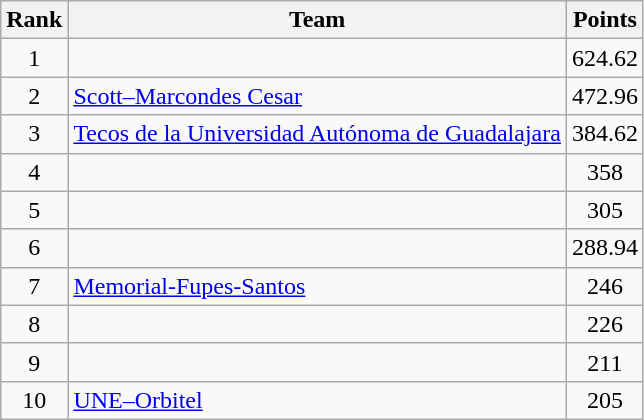<table class="wikitable sortable">
<tr>
<th>Rank</th>
<th>Team</th>
<th>Points</th>
</tr>
<tr>
<td align=center>1</td>
<td></td>
<td align=center>624.62</td>
</tr>
<tr>
<td align=center>2</td>
<td><a href='#'>Scott–Marcondes Cesar</a></td>
<td align=center>472.96</td>
</tr>
<tr>
<td align=center>3</td>
<td><a href='#'>Tecos de la Universidad Autónoma de Guadalajara</a></td>
<td align=center>384.62</td>
</tr>
<tr>
<td align=center>4</td>
<td></td>
<td align=center>358</td>
</tr>
<tr>
<td align=center>5</td>
<td></td>
<td align=center>305</td>
</tr>
<tr>
<td align=center>6</td>
<td></td>
<td align=center>288.94</td>
</tr>
<tr>
<td align=center>7</td>
<td><a href='#'>Memorial-Fupes-Santos</a></td>
<td align=center>246</td>
</tr>
<tr>
<td align=center>8</td>
<td></td>
<td align=center>226</td>
</tr>
<tr>
<td align=center>9</td>
<td></td>
<td align=center>211</td>
</tr>
<tr>
<td align=center>10</td>
<td><a href='#'>UNE–Orbitel</a></td>
<td align=center>205</td>
</tr>
</table>
